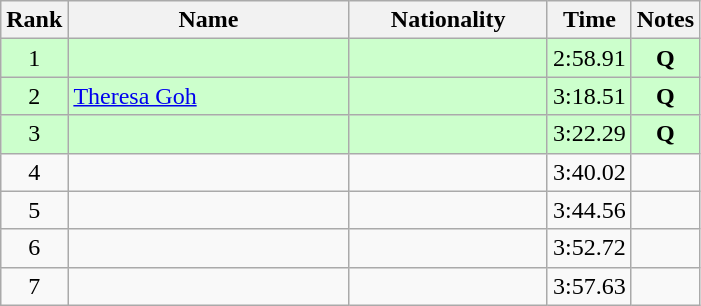<table class="wikitable sortable" style="text-align:center">
<tr>
<th>Rank</th>
<th style="width:180px">Name</th>
<th style="width:125px">Nationality</th>
<th>Time</th>
<th>Notes</th>
</tr>
<tr style="background:#cfc;">
<td>1</td>
<td style="text-align:left;"></td>
<td style="text-align:left;"></td>
<td>2:58.91</td>
<td><strong>Q</strong></td>
</tr>
<tr style="background:#cfc;">
<td>2</td>
<td style="text-align:left;"><a href='#'>Theresa Goh</a></td>
<td style="text-align:left;"></td>
<td>3:18.51</td>
<td><strong>Q</strong></td>
</tr>
<tr style="background:#cfc;">
<td>3</td>
<td style="text-align:left;"></td>
<td style="text-align:left;"></td>
<td>3:22.29</td>
<td><strong>Q</strong></td>
</tr>
<tr>
<td>4</td>
<td style="text-align:left;"></td>
<td style="text-align:left;"></td>
<td>3:40.02</td>
<td></td>
</tr>
<tr>
<td>5</td>
<td style="text-align:left;"></td>
<td style="text-align:left;"></td>
<td>3:44.56</td>
<td></td>
</tr>
<tr>
<td>6</td>
<td style="text-align:left;"></td>
<td style="text-align:left;"></td>
<td>3:52.72</td>
<td></td>
</tr>
<tr>
<td>7</td>
<td style="text-align:left;"></td>
<td style="text-align:left;"></td>
<td>3:57.63</td>
<td></td>
</tr>
</table>
